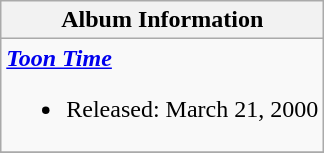<table class="wikitable">
<tr>
<th>Album Information</th>
</tr>
<tr>
<td align="left"><strong><em><a href='#'>Toon Time</a></em></strong><br><ul><li>Released: March 21, 2000</li></ul></td>
</tr>
<tr>
</tr>
</table>
